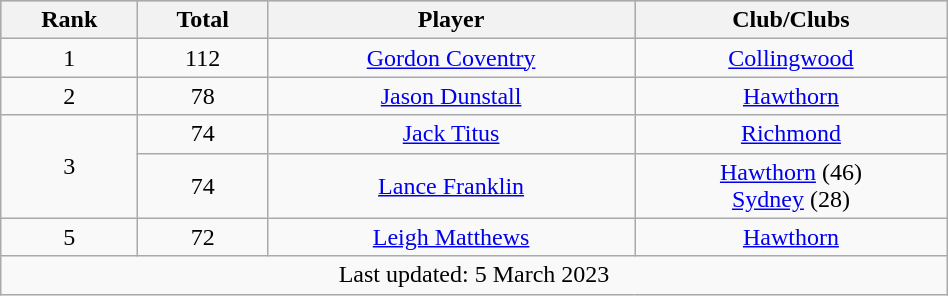<table class="wikitable" style="text-align:center; width:50%;">
<tr style="background:#87cefa;">
<th>Rank</th>
<th>Total</th>
<th>Player</th>
<th>Club/Clubs</th>
</tr>
<tr>
<td>1</td>
<td>112</td>
<td><a href='#'>Gordon Coventry</a></td>
<td><a href='#'>Collingwood</a></td>
</tr>
<tr>
<td>2</td>
<td>78</td>
<td><a href='#'>Jason Dunstall</a></td>
<td><a href='#'>Hawthorn</a></td>
</tr>
<tr>
<td rowspan="2">3</td>
<td>74</td>
<td><a href='#'>Jack Titus</a></td>
<td><a href='#'>Richmond</a></td>
</tr>
<tr>
<td>74</td>
<td><a href='#'>Lance Franklin</a></td>
<td><a href='#'>Hawthorn</a> (46) <br><a href='#'>Sydney</a> (28)</td>
</tr>
<tr>
<td>5</td>
<td>72</td>
<td><a href='#'>Leigh Matthews</a></td>
<td><a href='#'>Hawthorn</a></td>
</tr>
<tr>
<td colspan=7>Last updated: 5 March 2023</td>
</tr>
</table>
